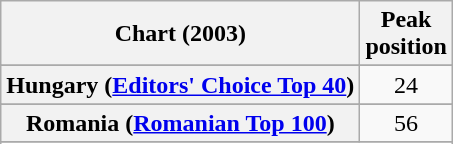<table class="wikitable sortable plainrowheaders" style="text-align:center">
<tr>
<th>Chart (2003)</th>
<th>Peak<br>position</th>
</tr>
<tr>
</tr>
<tr>
</tr>
<tr>
</tr>
<tr>
</tr>
<tr>
</tr>
<tr>
</tr>
<tr>
<th scope="row">Hungary (<a href='#'>Editors' Choice Top 40</a>)</th>
<td>24</td>
</tr>
<tr>
</tr>
<tr>
</tr>
<tr>
<th scope="row">Romania (<a href='#'>Romanian Top 100</a>)</th>
<td>56</td>
</tr>
<tr>
</tr>
<tr>
</tr>
<tr>
</tr>
</table>
